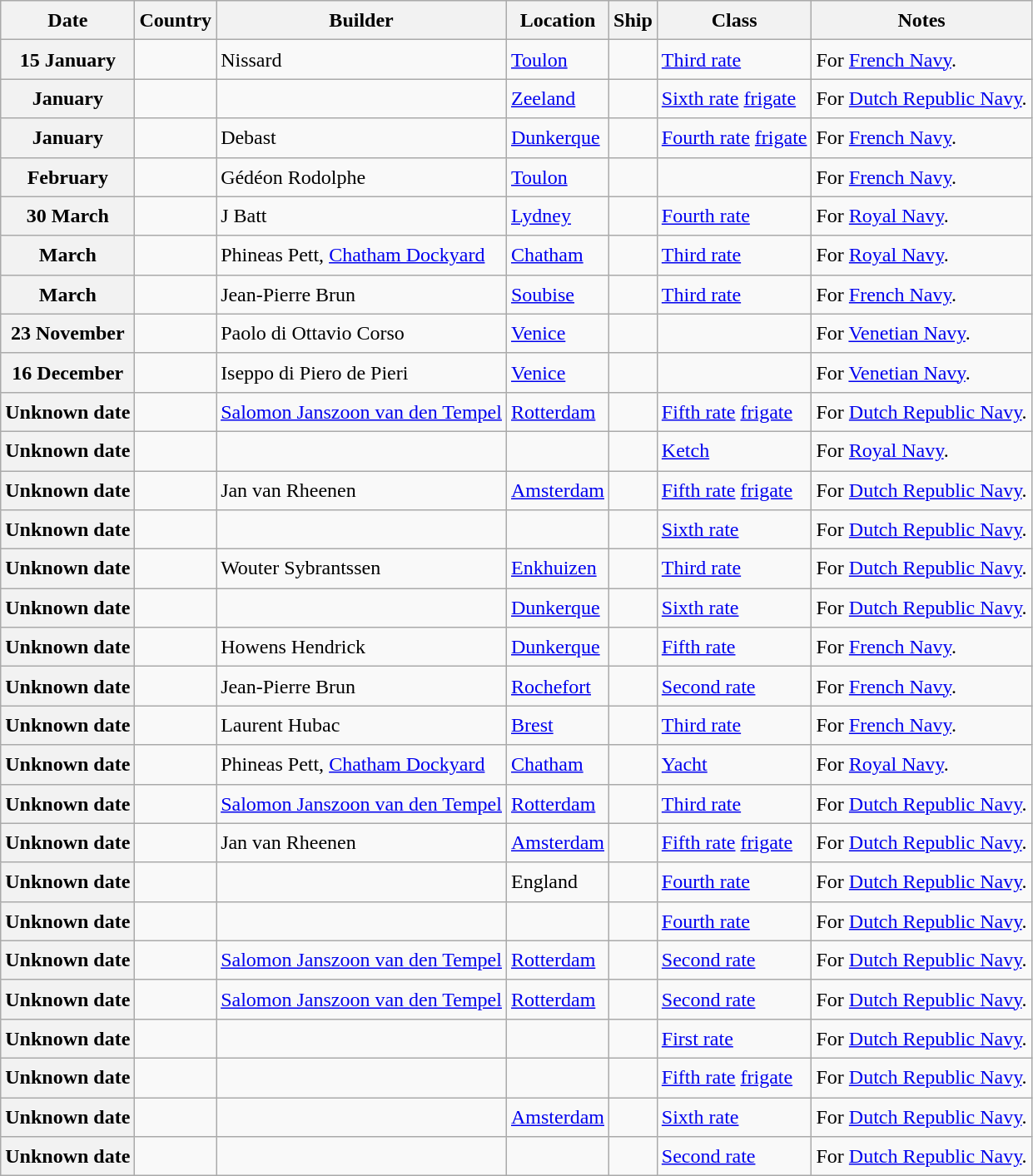<table class="wikitable sortable" style="font-size:1.00em; line-height:1.5em;">
<tr>
<th>Date</th>
<th>Country</th>
<th>Builder</th>
<th>Location</th>
<th>Ship</th>
<th>Class</th>
<th>Notes</th>
</tr>
<tr ---->
<th>15 January</th>
<td></td>
<td>Nissard</td>
<td><a href='#'>Toulon</a></td>
<td><strong></strong></td>
<td><a href='#'>Third rate</a></td>
<td>For <a href='#'>French Navy</a>.</td>
</tr>
<tr ---->
<th>January</th>
<td></td>
<td></td>
<td><a href='#'>Zeeland</a></td>
<td><strong></strong></td>
<td><a href='#'>Sixth rate</a> <a href='#'>frigate</a></td>
<td>For <a href='#'>Dutch Republic Navy</a>.</td>
</tr>
<tr ---->
<th>January</th>
<td></td>
<td>Debast</td>
<td><a href='#'>Dunkerque</a></td>
<td><strong></strong></td>
<td><a href='#'>Fourth rate</a> <a href='#'>frigate</a></td>
<td>For <a href='#'>French Navy</a>.</td>
</tr>
<tr ---->
<th>February</th>
<td></td>
<td>Gédéon Rodolphe</td>
<td><a href='#'>Toulon</a></td>
<td><strong></strong></td>
<td></td>
<td>For <a href='#'>French Navy</a>.</td>
</tr>
<tr ---->
<th>30 March</th>
<td></td>
<td>J Batt</td>
<td><a href='#'>Lydney</a></td>
<td><strong></strong></td>
<td><a href='#'>Fourth rate</a></td>
<td>For <a href='#'>Royal Navy</a>.</td>
</tr>
<tr ---->
<th>March</th>
<td></td>
<td>Phineas Pett, <a href='#'>Chatham Dockyard</a></td>
<td><a href='#'>Chatham</a></td>
<td><strong></strong></td>
<td><a href='#'>Third rate</a></td>
<td>For <a href='#'>Royal Navy</a>.</td>
</tr>
<tr ---->
<th>March</th>
<td></td>
<td>Jean-Pierre Brun</td>
<td><a href='#'>Soubise</a></td>
<td><strong></strong></td>
<td><a href='#'>Third rate</a></td>
<td>For <a href='#'>French Navy</a>.</td>
</tr>
<tr ---->
<th>23 November</th>
<td></td>
<td>Paolo di Ottavio Corso</td>
<td><a href='#'>Venice</a></td>
<td><strong></strong></td>
<td></td>
<td>For <a href='#'>Venetian Navy</a>.</td>
</tr>
<tr ---->
<th>16 December</th>
<td></td>
<td>Iseppo di Piero de Pieri</td>
<td><a href='#'>Venice</a></td>
<td><strong></strong></td>
<td></td>
<td>For <a href='#'>Venetian Navy</a>.</td>
</tr>
<tr ---->
<th>Unknown date</th>
<td></td>
<td><a href='#'>Salomon Janszoon van den Tempel</a></td>
<td><a href='#'>Rotterdam</a></td>
<td><strong></strong></td>
<td><a href='#'>Fifth rate</a> <a href='#'>frigate</a></td>
<td>For <a href='#'>Dutch Republic Navy</a>.</td>
</tr>
<tr ---->
<th>Unknown date</th>
<td></td>
<td></td>
<td></td>
<td><strong></strong></td>
<td><a href='#'>Ketch</a></td>
<td>For <a href='#'>Royal Navy</a>.</td>
</tr>
<tr ---->
<th>Unknown date</th>
<td></td>
<td>Jan van Rheenen</td>
<td><a href='#'>Amsterdam</a></td>
<td><strong></strong></td>
<td><a href='#'>Fifth rate</a> <a href='#'>frigate</a></td>
<td>For <a href='#'>Dutch Republic Navy</a>.</td>
</tr>
<tr ---->
<th>Unknown date</th>
<td></td>
<td></td>
<td></td>
<td><strong></strong></td>
<td><a href='#'>Sixth rate</a></td>
<td>For <a href='#'>Dutch Republic Navy</a>.</td>
</tr>
<tr ---->
<th>Unknown date</th>
<td></td>
<td>Wouter Sybrantssen</td>
<td><a href='#'>Enkhuizen</a></td>
<td><strong></strong></td>
<td><a href='#'>Third rate</a></td>
<td>For <a href='#'>Dutch Republic Navy</a>.</td>
</tr>
<tr ---->
<th>Unknown date</th>
<td></td>
<td></td>
<td><a href='#'>Dunkerque</a></td>
<td><strong></strong></td>
<td><a href='#'>Sixth rate</a></td>
<td>For <a href='#'>Dutch Republic Navy</a>.</td>
</tr>
<tr ---->
<th>Unknown date</th>
<td></td>
<td>Howens Hendrick</td>
<td><a href='#'>Dunkerque</a></td>
<td><strong></strong></td>
<td><a href='#'>Fifth rate</a></td>
<td>For <a href='#'>French Navy</a>.</td>
</tr>
<tr ---->
<th>Unknown date</th>
<td></td>
<td>Jean-Pierre Brun</td>
<td><a href='#'>Rochefort</a></td>
<td><strong></strong></td>
<td><a href='#'>Second rate</a></td>
<td>For <a href='#'>French Navy</a>.</td>
</tr>
<tr ---->
<th>Unknown date</th>
<td></td>
<td>Laurent Hubac</td>
<td><a href='#'>Brest</a></td>
<td><strong></strong></td>
<td><a href='#'>Third rate</a></td>
<td>For <a href='#'>French Navy</a>.</td>
</tr>
<tr ---->
<th>Unknown date</th>
<td></td>
<td>Phineas Pett, <a href='#'>Chatham Dockyard</a></td>
<td><a href='#'>Chatham</a></td>
<td><strong></strong></td>
<td><a href='#'>Yacht</a></td>
<td>For <a href='#'>Royal Navy</a>.</td>
</tr>
<tr ---->
<th>Unknown date</th>
<td></td>
<td><a href='#'>Salomon Janszoon van den Tempel</a></td>
<td><a href='#'>Rotterdam</a></td>
<td><strong></strong></td>
<td><a href='#'>Third rate</a></td>
<td>For <a href='#'>Dutch Republic Navy</a>.</td>
</tr>
<tr ---->
<th>Unknown date</th>
<td></td>
<td>Jan van Rheenen</td>
<td><a href='#'>Amsterdam</a></td>
<td><strong></strong></td>
<td><a href='#'>Fifth rate</a> <a href='#'>frigate</a></td>
<td>For <a href='#'>Dutch Republic Navy</a>.</td>
</tr>
<tr ---->
<th>Unknown date</th>
<td></td>
<td></td>
<td>England</td>
<td><strong></strong></td>
<td><a href='#'>Fourth rate</a></td>
<td>For <a href='#'>Dutch Republic Navy</a>.</td>
</tr>
<tr ---->
<th>Unknown date</th>
<td></td>
<td></td>
<td></td>
<td><strong></strong></td>
<td><a href='#'>Fourth rate</a></td>
<td>For <a href='#'>Dutch Republic Navy</a>.</td>
</tr>
<tr ---->
<th>Unknown date</th>
<td></td>
<td><a href='#'>Salomon Janszoon van den Tempel</a></td>
<td><a href='#'>Rotterdam</a></td>
<td><strong></strong></td>
<td><a href='#'>Second rate</a></td>
<td>For <a href='#'>Dutch Republic Navy</a>.</td>
</tr>
<tr ---->
<th>Unknown date</th>
<td></td>
<td><a href='#'>Salomon Janszoon van den Tempel</a></td>
<td><a href='#'>Rotterdam</a></td>
<td><strong></strong></td>
<td><a href='#'>Second rate</a></td>
<td>For <a href='#'>Dutch Republic Navy</a>.</td>
</tr>
<tr ---->
<th>Unknown date</th>
<td></td>
<td></td>
<td></td>
<td><strong></strong></td>
<td><a href='#'>First rate</a></td>
<td>For <a href='#'>Dutch Republic Navy</a>.</td>
</tr>
<tr ---->
<th>Unknown date</th>
<td></td>
<td></td>
<td></td>
<td><strong></strong></td>
<td><a href='#'>Fifth rate</a> <a href='#'>frigate</a></td>
<td>For <a href='#'>Dutch Republic Navy</a>.</td>
</tr>
<tr ---->
<th>Unknown date</th>
<td></td>
<td></td>
<td><a href='#'>Amsterdam</a></td>
<td><strong></strong></td>
<td><a href='#'>Sixth rate</a></td>
<td>For <a href='#'>Dutch Republic Navy</a>.</td>
</tr>
<tr ---->
<th>Unknown date</th>
<td></td>
<td></td>
<td></td>
<td><strong></strong></td>
<td><a href='#'>Second rate</a></td>
<td>For <a href='#'>Dutch Republic Navy</a>.</td>
</tr>
</table>
